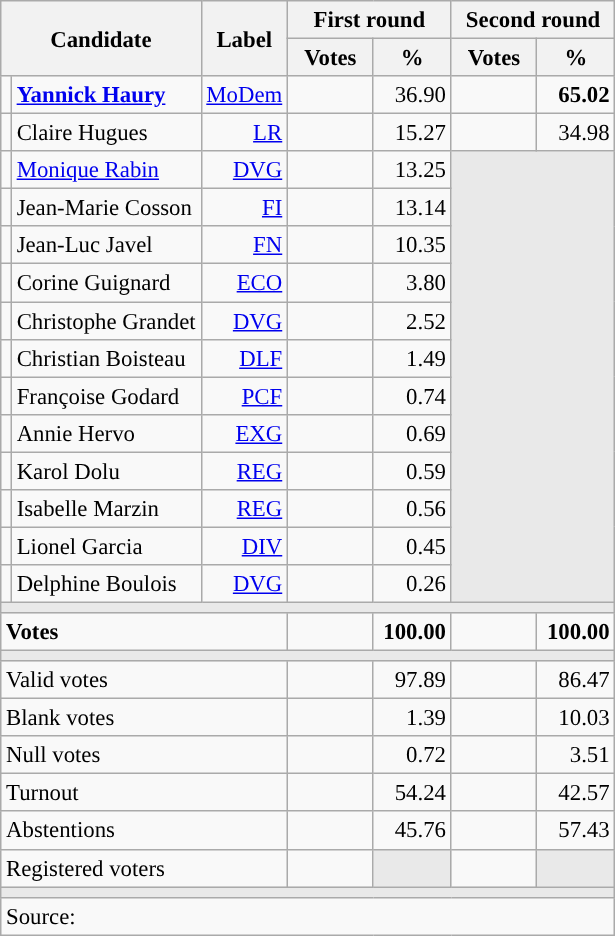<table class="wikitable" style="text-align:right;font-size:95%;">
<tr>
<th rowspan="2" colspan="2">Candidate</th>
<th rowspan="2">Label</th>
<th colspan="2">First round</th>
<th colspan="2">Second round</th>
</tr>
<tr>
<th style="width:50px;">Votes</th>
<th style="width:45px;">%</th>
<th style="width:50px;">Votes</th>
<th style="width:45px;">%</th>
</tr>
<tr>
<td style="color:inherit;background:"></td>
<td style="text-align:left;"><strong><a href='#'>Yannick Haury</a></strong></td>
<td><a href='#'>MoDem</a></td>
<td></td>
<td>36.90</td>
<td><strong></strong></td>
<td><strong>65.02</strong></td>
</tr>
<tr>
<td style="color:inherit;background:"></td>
<td style="text-align:left;">Claire Hugues</td>
<td><a href='#'>LR</a></td>
<td></td>
<td>15.27</td>
<td></td>
<td>34.98</td>
</tr>
<tr>
<td style="color:inherit;background:"></td>
<td style="text-align:left;"><a href='#'>Monique Rabin</a></td>
<td><a href='#'>DVG</a></td>
<td></td>
<td>13.25</td>
<td colspan="2" rowspan="12" style="background:#E9E9E9;"></td>
</tr>
<tr>
<td style="color:inherit;background:"></td>
<td style="text-align:left;">Jean-Marie Cosson</td>
<td><a href='#'>FI</a></td>
<td></td>
<td>13.14</td>
</tr>
<tr>
<td style="color:inherit;background:"></td>
<td style="text-align:left;">Jean-Luc Javel</td>
<td><a href='#'>FN</a></td>
<td></td>
<td>10.35</td>
</tr>
<tr>
<td style="color:inherit;background:"></td>
<td style="text-align:left;">Corine Guignard</td>
<td><a href='#'>ECO</a></td>
<td></td>
<td>3.80</td>
</tr>
<tr>
<td style="color:inherit;background:"></td>
<td style="text-align:left;">Christophe Grandet</td>
<td><a href='#'>DVG</a></td>
<td></td>
<td>2.52</td>
</tr>
<tr>
<td style="color:inherit;background:"></td>
<td style="text-align:left;">Christian Boisteau</td>
<td><a href='#'>DLF</a></td>
<td></td>
<td>1.49</td>
</tr>
<tr>
<td style="color:inherit;background:"></td>
<td style="text-align:left;">Françoise Godard</td>
<td><a href='#'>PCF</a></td>
<td></td>
<td>0.74</td>
</tr>
<tr>
<td style="color:inherit;background:"></td>
<td style="text-align:left;">Annie Hervo</td>
<td><a href='#'>EXG</a></td>
<td></td>
<td>0.69</td>
</tr>
<tr>
<td style="color:inherit;background:"></td>
<td style="text-align:left;">Karol Dolu</td>
<td><a href='#'>REG</a></td>
<td></td>
<td>0.59</td>
</tr>
<tr>
<td style="color:inherit;background:"></td>
<td style="text-align:left;">Isabelle Marzin</td>
<td><a href='#'>REG</a></td>
<td></td>
<td>0.56</td>
</tr>
<tr>
<td style="color:inherit;background:"></td>
<td style="text-align:left;">Lionel Garcia</td>
<td><a href='#'>DIV</a></td>
<td></td>
<td>0.45</td>
</tr>
<tr>
<td style="color:inherit;background:"></td>
<td style="text-align:left;">Delphine Boulois</td>
<td><a href='#'>DVG</a></td>
<td></td>
<td>0.26</td>
</tr>
<tr>
<td colspan="7" style="background:#E9E9E9;"></td>
</tr>
<tr style="font-weight:bold;">
<td colspan="3" style="text-align:left;">Votes</td>
<td></td>
<td>100.00</td>
<td></td>
<td>100.00</td>
</tr>
<tr>
<td colspan="7" style="background:#E9E9E9;"></td>
</tr>
<tr>
<td colspan="3" style="text-align:left;">Valid votes</td>
<td></td>
<td>97.89</td>
<td></td>
<td>86.47</td>
</tr>
<tr>
<td colspan="3" style="text-align:left;">Blank votes</td>
<td></td>
<td>1.39</td>
<td></td>
<td>10.03</td>
</tr>
<tr>
<td colspan="3" style="text-align:left;">Null votes</td>
<td></td>
<td>0.72</td>
<td></td>
<td>3.51</td>
</tr>
<tr>
<td colspan="3" style="text-align:left;">Turnout</td>
<td></td>
<td>54.24</td>
<td></td>
<td>42.57</td>
</tr>
<tr>
<td colspan="3" style="text-align:left;">Abstentions</td>
<td></td>
<td>45.76</td>
<td></td>
<td>57.43</td>
</tr>
<tr>
<td colspan="3" style="text-align:left;">Registered voters</td>
<td></td>
<td style="color:inherit;background:#E9E9E9;"></td>
<td></td>
<td style="color:inherit;background:#E9E9E9;"></td>
</tr>
<tr>
<td colspan="7" style="background:#E9E9E9;"></td>
</tr>
<tr>
<td colspan="7" style="text-align:left;">Source: </td>
</tr>
</table>
